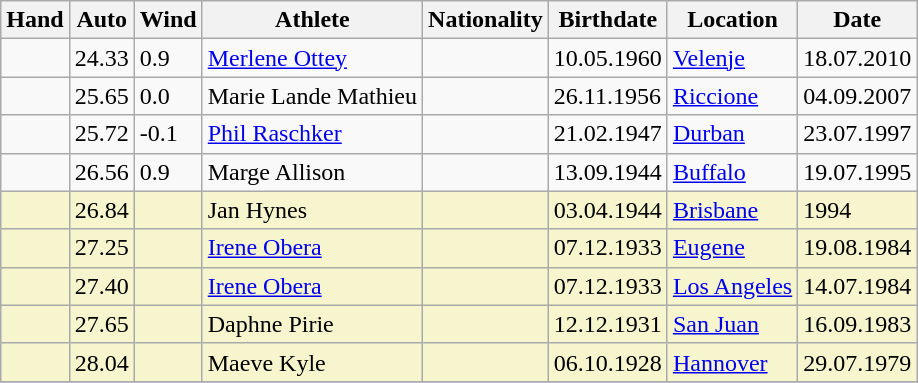<table class="wikitable">
<tr>
<th>Hand</th>
<th>Auto</th>
<th>Wind</th>
<th>Athlete</th>
<th>Nationality</th>
<th>Birthdate</th>
<th>Location</th>
<th>Date</th>
</tr>
<tr>
<td></td>
<td>24.33</td>
<td>0.9</td>
<td><a href='#'>Merlene Ottey</a></td>
<td></td>
<td>10.05.1960</td>
<td><a href='#'>Velenje</a></td>
<td>18.07.2010</td>
</tr>
<tr>
<td></td>
<td>25.65</td>
<td>0.0</td>
<td>Marie Lande Mathieu</td>
<td></td>
<td>26.11.1956</td>
<td><a href='#'>Riccione</a></td>
<td>04.09.2007</td>
</tr>
<tr>
<td></td>
<td>25.72</td>
<td>-0.1</td>
<td><a href='#'>Phil Raschker</a></td>
<td></td>
<td>21.02.1947</td>
<td><a href='#'>Durban</a></td>
<td>23.07.1997</td>
</tr>
<tr>
<td></td>
<td>26.56</td>
<td>0.9</td>
<td>Marge Allison</td>
<td></td>
<td>13.09.1944</td>
<td><a href='#'>Buffalo</a></td>
<td>19.07.1995</td>
</tr>
<tr bgcolor=#f6F5CE>
<td></td>
<td>26.84</td>
<td></td>
<td>Jan Hynes</td>
<td></td>
<td>03.04.1944</td>
<td><a href='#'>Brisbane</a></td>
<td>1994</td>
</tr>
<tr bgcolor=#f6F5CE>
<td></td>
<td>27.25</td>
<td></td>
<td><a href='#'>Irene Obera</a></td>
<td></td>
<td>07.12.1933</td>
<td><a href='#'>Eugene</a></td>
<td>19.08.1984</td>
</tr>
<tr bgcolor=#f6F5CE>
<td></td>
<td>27.40</td>
<td></td>
<td><a href='#'>Irene Obera</a></td>
<td></td>
<td>07.12.1933</td>
<td><a href='#'>Los Angeles</a></td>
<td>14.07.1984</td>
</tr>
<tr bgcolor=#f6F5CE>
<td></td>
<td>27.65</td>
<td></td>
<td>Daphne Pirie</td>
<td></td>
<td>12.12.1931</td>
<td><a href='#'>San Juan</a></td>
<td>16.09.1983</td>
</tr>
<tr bgcolor=#f6F5CE>
<td></td>
<td>28.04</td>
<td></td>
<td>Maeve Kyle</td>
<td></td>
<td>06.10.1928</td>
<td><a href='#'>Hannover</a></td>
<td>29.07.1979</td>
</tr>
<tr>
</tr>
</table>
